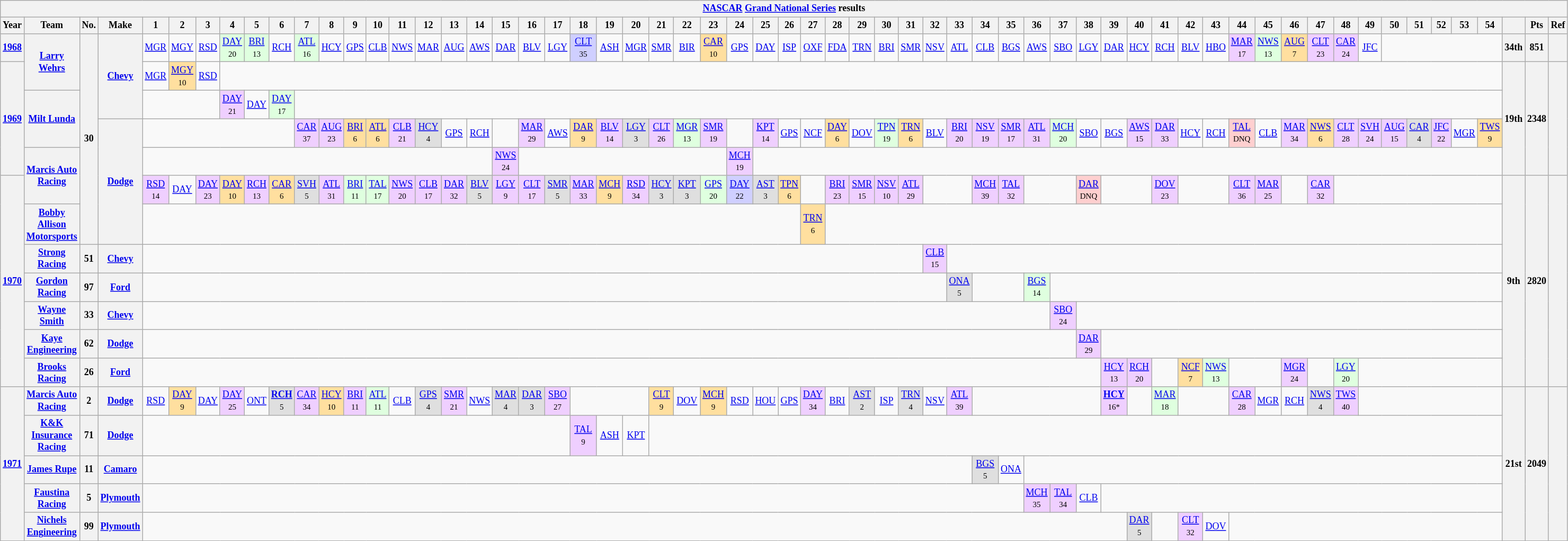<table class="wikitable" style="text-align:center; font-size:75%">
<tr>
<th colspan=61><a href='#'>NASCAR</a> <a href='#'>Grand National Series</a> results</th>
</tr>
<tr>
<th>Year</th>
<th>Team</th>
<th>No.</th>
<th>Make</th>
<th>1</th>
<th>2</th>
<th>3</th>
<th>4</th>
<th>5</th>
<th>6</th>
<th>7</th>
<th>8</th>
<th>9</th>
<th>10</th>
<th>11</th>
<th>12</th>
<th>13</th>
<th>14</th>
<th>15</th>
<th>16</th>
<th>17</th>
<th>18</th>
<th>19</th>
<th>20</th>
<th>21</th>
<th>22</th>
<th>23</th>
<th>24</th>
<th>25</th>
<th>26</th>
<th>27</th>
<th>28</th>
<th>29</th>
<th>30</th>
<th>31</th>
<th>32</th>
<th>33</th>
<th>34</th>
<th>35</th>
<th>36</th>
<th>37</th>
<th>38</th>
<th>39</th>
<th>40</th>
<th>41</th>
<th>42</th>
<th>43</th>
<th>44</th>
<th>45</th>
<th>46</th>
<th>47</th>
<th>48</th>
<th>49</th>
<th>50</th>
<th>51</th>
<th>52</th>
<th>53</th>
<th>54</th>
<th></th>
<th>Pts</th>
<th>Ref</th>
</tr>
<tr>
<th><a href='#'>1968</a></th>
<th rowspan=2><a href='#'>Larry Wehrs</a></th>
<th rowspan=7>30</th>
<th rowspan=3><a href='#'>Chevy</a></th>
<td><a href='#'>MGR</a></td>
<td><a href='#'>MGY</a></td>
<td><a href='#'>RSD</a></td>
<td style="background:#DFFFDF;"><a href='#'>DAY</a><br><small>20</small></td>
<td style="background:#DFFFDF;"><a href='#'>BRI</a><br><small>13</small></td>
<td><a href='#'>RCH</a></td>
<td style="background:#DFFFDF;"><a href='#'>ATL</a><br><small>16</small></td>
<td><a href='#'>HCY</a></td>
<td><a href='#'>GPS</a></td>
<td><a href='#'>CLB</a></td>
<td><a href='#'>NWS</a></td>
<td><a href='#'>MAR</a></td>
<td><a href='#'>AUG</a></td>
<td><a href='#'>AWS</a></td>
<td><a href='#'>DAR</a></td>
<td><a href='#'>BLV</a></td>
<td><a href='#'>LGY</a></td>
<td style="background:#CFCFFF;"><a href='#'>CLT</a><br><small>35</small></td>
<td><a href='#'>ASH</a></td>
<td><a href='#'>MGR</a></td>
<td><a href='#'>SMR</a></td>
<td><a href='#'>BIR</a></td>
<td style="background:#FFDF9F;"><a href='#'>CAR</a><br><small>10</small></td>
<td><a href='#'>GPS</a></td>
<td><a href='#'>DAY</a></td>
<td><a href='#'>ISP</a></td>
<td><a href='#'>OXF</a></td>
<td><a href='#'>FDA</a></td>
<td><a href='#'>TRN</a></td>
<td><a href='#'>BRI</a></td>
<td><a href='#'>SMR</a></td>
<td><a href='#'>NSV</a></td>
<td><a href='#'>ATL</a></td>
<td><a href='#'>CLB</a></td>
<td><a href='#'>BGS</a></td>
<td><a href='#'>AWS</a></td>
<td><a href='#'>SBO</a></td>
<td><a href='#'>LGY</a></td>
<td><a href='#'>DAR</a></td>
<td><a href='#'>HCY</a></td>
<td><a href='#'>RCH</a></td>
<td><a href='#'>BLV</a></td>
<td><a href='#'>HBO</a></td>
<td style="background:#EFCFFF;"><a href='#'>MAR</a><br><small>17</small></td>
<td style="background:#DFFFDF;"><a href='#'>NWS</a><br><small>13</small></td>
<td style="background:#FFDF9F;"><a href='#'>AUG</a><br><small>7</small></td>
<td style="background:#EFCFFF;"><a href='#'>CLT</a><br><small>23</small></td>
<td style="background:#EFCFFF;"><a href='#'>CAR</a><br><small>24</small></td>
<td><a href='#'>JFC</a></td>
<td colspan=5></td>
<th>34th</th>
<th>851</th>
<th></th>
</tr>
<tr>
<th rowspan=4><a href='#'>1969</a></th>
<td><a href='#'>MGR</a></td>
<td style="background:#FFDF9F;"><a href='#'>MGY</a><br><small>10</small></td>
<td><a href='#'>RSD</a></td>
<td colspan=51></td>
<th rowspan=4>19th</th>
<th rowspan=4>2348</th>
<th rowspan=4></th>
</tr>
<tr>
<th rowspan=2><a href='#'>Milt Lunda</a></th>
<td colspan=3></td>
<td style="background:#EFCFFF;"><a href='#'>DAY</a><br><small>21</small></td>
<td><a href='#'>DAY</a></td>
<td style="background:#DFFFDF;"><a href='#'>DAY</a><br><small>17</small></td>
<td colspan=48></td>
</tr>
<tr>
<th rowspan=4><a href='#'>Dodge</a></th>
<td colspan=6></td>
<td style="background:#EFCFFF;"><a href='#'>CAR</a><br><small>37</small></td>
<td style="background:#EFCFFF;"><a href='#'>AUG</a><br><small>23</small></td>
<td style="background:#FFDF9F;"><a href='#'>BRI</a><br><small>6</small></td>
<td style="background:#FFDF9F;"><a href='#'>ATL</a><br><small>6</small></td>
<td style="background:#EFCFFF;"><a href='#'>CLB</a><br><small>21</small></td>
<td style="background:#DFDFDF;"><a href='#'>HCY</a><br><small>4</small></td>
<td><a href='#'>GPS</a></td>
<td><a href='#'>RCH</a></td>
<td></td>
<td style="background:#EFCFFF;"><a href='#'>MAR</a><br><small>29</small></td>
<td><a href='#'>AWS</a></td>
<td style="background:#FFDF9F;"><a href='#'>DAR</a><br><small>9</small></td>
<td style="background:#EFCFFF;"><a href='#'>BLV</a><br><small>14</small></td>
<td style="background:#DFDFDF;"><a href='#'>LGY</a><br><small>3</small></td>
<td style="background:#EFCFFF;"><a href='#'>CLT</a><br><small>26</small></td>
<td style="background:#DFFFDF;"><a href='#'>MGR</a><br><small>13</small></td>
<td style="background:#EFCFFF;"><a href='#'>SMR</a><br><small>19</small></td>
<td></td>
<td style="background:#EFCFFF;"><a href='#'>KPT</a><br><small>14</small></td>
<td><a href='#'>GPS</a></td>
<td><a href='#'>NCF</a></td>
<td style="background:#FFDF9F;"><a href='#'>DAY</a><br><small>6</small></td>
<td><a href='#'>DOV</a></td>
<td style="background:#DFFFDF;"><a href='#'>TPN</a><br><small>19</small></td>
<td style="background:#FFDF9F;"><a href='#'>TRN</a><br><small>6</small></td>
<td><a href='#'>BLV</a></td>
<td style="background:#EFCFFF;"><a href='#'>BRI</a><br><small>20</small></td>
<td style="background:#EFCFFF;"><a href='#'>NSV</a><br><small>19</small></td>
<td style="background:#EFCFFF;"><a href='#'>SMR</a><br><small>17</small></td>
<td style="background:#EFCFFF;"><a href='#'>ATL</a><br><small>31</small></td>
<td style="background:#DFFFDF;"><a href='#'>MCH</a><br><small>20</small></td>
<td><a href='#'>SBO</a></td>
<td><a href='#'>BGS</a></td>
<td style="background:#EFCFFF;"><a href='#'>AWS</a><br><small>15</small></td>
<td style="background:#EFCFFF;"><a href='#'>DAR</a><br><small>33</small></td>
<td><a href='#'>HCY</a></td>
<td><a href='#'>RCH</a></td>
<td style="background:#FFCFCF;"><a href='#'>TAL</a><br><small>DNQ</small></td>
<td><a href='#'>CLB</a></td>
<td style="background:#EFCFFF;"><a href='#'>MAR</a><br><small>34</small></td>
<td style="background:#FFDF9F;"><a href='#'>NWS</a><br><small>6</small></td>
<td style="background:#EFCFFF;"><a href='#'>CLT</a><br><small>28</small></td>
<td style="background:#EFCFFF;"><a href='#'>SVH</a><br><small>24</small></td>
<td style="background:#EFCFFF;"><a href='#'>AUG</a><br><small>15</small></td>
<td style="background:#DFDFDF;"><a href='#'>CAR</a><br><small>4</small></td>
<td style="background:#EFCFFF;"><a href='#'>JFC</a><br><small>22</small></td>
<td><a href='#'>MGR</a></td>
<td style="background:#FFDF9F;"><a href='#'>TWS</a><br><small>9</small></td>
</tr>
<tr>
<th rowspan=2><a href='#'>Marcis Auto Racing</a></th>
<td colspan=14></td>
<td style="background:#EFCFFF;"><a href='#'>NWS</a><br><small>24</small></td>
<td colspan=8></td>
<td style="background:#EFCFFF;"><a href='#'>MCH</a><br><small>19</small></td>
<td colspan=30></td>
</tr>
<tr>
<th rowspan=7><a href='#'>1970</a></th>
<td style="background:#EFCFFF;"><a href='#'>RSD</a><br><small>14</small></td>
<td><a href='#'>DAY</a></td>
<td style="background:#EFCFFF;"><a href='#'>DAY</a><br><small>23</small></td>
<td style="background:#FFDF9F;"><a href='#'>DAY</a><br><small>10</small></td>
<td style="background:#EFCFFF;"><a href='#'>RCH</a><br><small>13</small></td>
<td style="background:#FFDF9F;"><a href='#'>CAR</a><br><small>6</small></td>
<td style="background:#DFDFDF;"><a href='#'>SVH</a><br><small>5</small></td>
<td style="background:#EFCFFF;"><a href='#'>ATL</a><br><small>31</small></td>
<td style="background:#DFFFDF;"><a href='#'>BRI</a><br><small>11</small></td>
<td style="background:#DFFFDF;"><a href='#'>TAL</a><br><small>17</small></td>
<td style="background:#EFCFFF;"><a href='#'>NWS</a><br><small>20</small></td>
<td style="background:#EFCFFF;"><a href='#'>CLB</a><br><small>17</small></td>
<td style="background:#EFCFFF;"><a href='#'>DAR</a><br><small>32</small></td>
<td style="background:#DFDFDF;"><a href='#'>BLV</a><br><small>5</small></td>
<td style="background:#EFCFFF;"><a href='#'>LGY</a><br><small>9</small></td>
<td style="background:#EFCFFF;"><a href='#'>CLT</a><br><small>17</small></td>
<td style="background:#DFDFDF;"><a href='#'>SMR</a><br><small>5</small></td>
<td style="background:#EFCFFF;"><a href='#'>MAR</a><br><small>33</small></td>
<td style="background:#FFDF9F;"><a href='#'>MCH</a><br><small>9</small></td>
<td style="background:#EFCFFF;"><a href='#'>RSD</a><br><small>34</small></td>
<td style="background:#DFDFDF;"><a href='#'>HCY</a><br><small>3</small></td>
<td style="background:#DFDFDF;"><a href='#'>KPT</a><br><small>3</small></td>
<td style="background:#DFFFDF;"><a href='#'>GPS</a><br><small>20</small></td>
<td style="background:#CFCFFF;"><a href='#'>DAY</a><br><small>22</small></td>
<td style="background:#DFDFDF;"><a href='#'>AST</a><br><small>3</small></td>
<td style="background:#FFDF9F;"><a href='#'>TPN</a><br><small>6</small></td>
<td></td>
<td style="background:#EFCFFF;"><a href='#'>BRI</a><br><small>23</small></td>
<td style="background:#EFCFFF;"><a href='#'>SMR</a><br><small>15</small></td>
<td style="background:#EFCFFF;"><a href='#'>NSV</a><br><small>10</small></td>
<td style="background:#EFCFFF;"><a href='#'>ATL</a><br><small>29</small></td>
<td colspan=2></td>
<td style="background:#EFCFFF;"><a href='#'>MCH</a><br><small>39</small></td>
<td style="background:#EFCFFF;"><a href='#'>TAL</a><br><small>32</small></td>
<td colspan=2></td>
<td style="background:#FFCFCF;"><a href='#'>DAR</a><br><small>DNQ</small></td>
<td colspan=2></td>
<td style="background:#EFCFFF;"><a href='#'>DOV</a><br><small>23</small></td>
<td colspan=2></td>
<td style="background:#EFCFFF;"><a href='#'>CLT</a><br><small>36</small></td>
<td style="background:#EFCFFF;"><a href='#'>MAR</a><br><small>25</small></td>
<td></td>
<td style="background:#EFCFFF;"><a href='#'>CAR</a><br><small>32</small></td>
<td colspan=7></td>
<th rowspan=7>9th</th>
<th rowspan=7>2820</th>
<th rowspan=7></th>
</tr>
<tr>
<th><a href='#'>Bobby Allison Motorsports</a></th>
<td colspan=26></td>
<td style="background:#FFDF9F;"><a href='#'>TRN</a><br><small>6</small></td>
<td colspan=27></td>
</tr>
<tr>
<th><a href='#'>Strong Racing</a></th>
<th>51</th>
<th><a href='#'>Chevy</a></th>
<td colspan=31></td>
<td style="background:#EFCFFF;"><a href='#'>CLB</a><br><small>15</small></td>
<td colspan=22></td>
</tr>
<tr>
<th><a href='#'>Gordon Racing</a></th>
<th>97</th>
<th><a href='#'>Ford</a></th>
<td colspan=32></td>
<td style="background:#DFDFDF;"><a href='#'>ONA</a><br><small>5</small></td>
<td colspan=2></td>
<td style="background:#DFFFDF;"><a href='#'>BGS</a><br><small>14</small></td>
<td colspan=18></td>
</tr>
<tr>
<th><a href='#'>Wayne Smith</a></th>
<th>33</th>
<th><a href='#'>Chevy</a></th>
<td colspan=36></td>
<td style="background:#EFCFFF;"><a href='#'>SBO</a><br><small>24</small></td>
<td colspan=17></td>
</tr>
<tr>
<th><a href='#'>Kaye Engineering</a></th>
<th>62</th>
<th><a href='#'>Dodge</a></th>
<td colspan=37></td>
<td style="background:#EFCFFF;"><a href='#'>DAR</a><br><small>29</small></td>
<td colspan=16></td>
</tr>
<tr>
<th><a href='#'>Brooks Racing</a></th>
<th>26</th>
<th><a href='#'>Ford</a></th>
<td colspan=38></td>
<td style="background:#EFCFFF;"><a href='#'>HCY</a><br><small>13</small></td>
<td style="background:#EFCFFF;"><a href='#'>RCH</a><br><small>20</small></td>
<td></td>
<td style="background:#FFDF9F;"><a href='#'>NCF</a><br><small>7</small></td>
<td style="background:#DFFFDF;"><a href='#'>NWS</a><br><small>13</small></td>
<td colspan=2></td>
<td style="background:#EFCFFF;"><a href='#'>MGR</a><br><small>24</small></td>
<td></td>
<td style="background:#DFFFDF;"><a href='#'>LGY</a><br><small>20</small></td>
<td colspan=6></td>
</tr>
<tr>
<th rowspan=5><a href='#'>1971</a></th>
<th><a href='#'>Marcis Auto Racing</a></th>
<th>2</th>
<th><a href='#'>Dodge</a></th>
<td><a href='#'>RSD</a></td>
<td style="background:#FFDF9F;"><a href='#'>DAY</a><br><small>9</small></td>
<td><a href='#'>DAY</a></td>
<td style="background:#EFCFFF;"><a href='#'>DAY</a><br><small>25</small></td>
<td><a href='#'>ONT</a></td>
<td style="background:#DFDFDF;"><strong><a href='#'>RCH</a></strong><br><small>5</small></td>
<td style="background:#EFCFFF;"><a href='#'>CAR</a><br><small>34</small></td>
<td style="background:#FFDF9F;"><a href='#'>HCY</a><br><small>10</small></td>
<td style="background:#EFCFFF;"><a href='#'>BRI</a><br><small>11</small></td>
<td style="background:#DFFFDF;"><a href='#'>ATL</a><br><small>11</small></td>
<td><a href='#'>CLB</a></td>
<td style="background:#DFDFDF;"><a href='#'>GPS</a><br><small>4</small></td>
<td style="background:#EFCFFF;"><a href='#'>SMR</a><br><small>21</small></td>
<td><a href='#'>NWS</a></td>
<td style="background:#DFDFDF;"><a href='#'>MAR</a><br><small>4</small></td>
<td style="background:#DFDFDF;"><a href='#'>DAR</a><br><small>3</small></td>
<td style="background:#EFCFFF;"><a href='#'>SBO</a><br><small>27</small></td>
<td colspan=3></td>
<td style="background:#FFDF9F;"><a href='#'>CLT</a><br><small>9</small></td>
<td><a href='#'>DOV</a></td>
<td style="background:#FFDF9F;"><a href='#'>MCH</a><br><small>9</small></td>
<td><a href='#'>RSD</a></td>
<td><a href='#'>HOU</a></td>
<td><a href='#'>GPS</a></td>
<td style="background:#EFCFFF;"><a href='#'>DAY</a><br><small>34</small></td>
<td><a href='#'>BRI</a></td>
<td style="background:#DFDFDF;"><a href='#'>AST</a><br><small>2</small></td>
<td><a href='#'>ISP</a></td>
<td style="background:#DFDFDF;"><a href='#'>TRN</a><br><small>4</small></td>
<td><a href='#'>NSV</a></td>
<td style="background:#EFCFFF;"><a href='#'>ATL</a><br><small>39</small></td>
<td colspan=5></td>
<td style="background:#EFCFFF;"><strong><a href='#'>HCY</a></strong><br><small>16*</small></td>
<td></td>
<td style="background:#DFFFDF;"><a href='#'>MAR</a><br><small>18</small></td>
<td colspan=2></td>
<td style="background:#EFCFFF;"><a href='#'>CAR</a><br><small>28</small></td>
<td><a href='#'>MGR</a></td>
<td><a href='#'>RCH</a></td>
<td style="background:#DFDFDF;"><a href='#'>NWS</a><br><small>4</small></td>
<td style="background:#EFCFFF;"><a href='#'>TWS</a><br><small>40</small></td>
<td colspan=6></td>
<th rowspan=5>21st</th>
<th rowspan=5>2049</th>
<th rowspan=5></th>
</tr>
<tr>
<th><a href='#'>K&K Insurance Racing</a></th>
<th>71</th>
<th><a href='#'>Dodge</a></th>
<td colspan=17></td>
<td style="background:#EFCFFF;"><a href='#'>TAL</a><br><small>9</small></td>
<td><a href='#'>ASH</a></td>
<td><a href='#'>KPT</a></td>
<td colspan=34></td>
</tr>
<tr>
<th><a href='#'>James Rupe</a></th>
<th>11</th>
<th><a href='#'>Camaro</a></th>
<td colspan=33></td>
<td style="background:#DFDFDF;"><a href='#'>BGS</a><br><small>5</small></td>
<td><a href='#'>ONA</a></td>
<td colspan=19></td>
</tr>
<tr>
<th><a href='#'>Faustina Racing</a></th>
<th>5</th>
<th><a href='#'>Plymouth</a></th>
<td colspan=35></td>
<td style="background:#EFCFFF;"><a href='#'>MCH</a><br><small>35</small></td>
<td style="background:#EFCFFF;"><a href='#'>TAL</a><br><small>34</small></td>
<td><a href='#'>CLB</a></td>
<td colspan=16></td>
</tr>
<tr>
<th><a href='#'>Nichels Engineering</a></th>
<th>99</th>
<th><a href='#'>Plymouth</a></th>
<td colspan=39></td>
<td style="background:#DFDFDF;"><a href='#'>DAR</a><br><small>5</small></td>
<td></td>
<td style="background:#EFCFFF;"><a href='#'>CLT</a><br><small>32</small></td>
<td><a href='#'>DOV</a></td>
<td colspan=11></td>
</tr>
</table>
